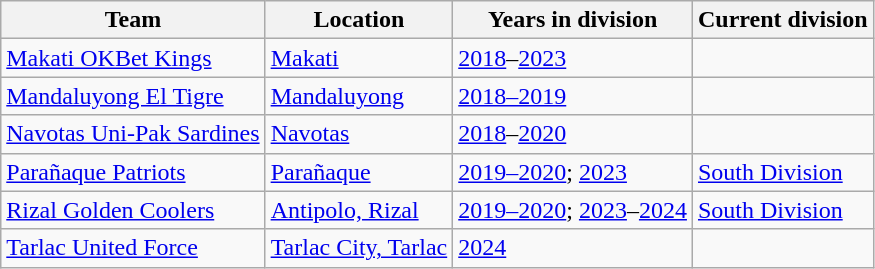<table class="wikitable sortable">
<tr>
<th>Team</th>
<th>Location</th>
<th>Years in division</th>
<th>Current division</th>
</tr>
<tr>
<td><a href='#'>Makati OKBet Kings</a></td>
<td><a href='#'>Makati</a></td>
<td><a href='#'>2018</a>–<a href='#'>2023</a></td>
<td></td>
</tr>
<tr>
<td><a href='#'>Mandaluyong El Tigre</a></td>
<td><a href='#'>Mandaluyong</a></td>
<td><a href='#'>2018–2019</a></td>
<td></td>
</tr>
<tr>
<td><a href='#'>Navotas Uni-Pak Sardines</a></td>
<td><a href='#'>Navotas</a></td>
<td><a href='#'>2018</a>–<a href='#'>2020</a></td>
<td></td>
</tr>
<tr>
<td><a href='#'>Parañaque Patriots</a></td>
<td><a href='#'>Parañaque</a></td>
<td><a href='#'>2019–2020</a>; <a href='#'>2023</a></td>
<td><a href='#'>South Division</a></td>
</tr>
<tr>
<td><a href='#'>Rizal Golden Coolers</a></td>
<td><a href='#'>Antipolo, Rizal</a></td>
<td><a href='#'>2019–2020</a>; <a href='#'>2023</a>–<a href='#'>2024</a></td>
<td><a href='#'>South Division</a></td>
</tr>
<tr>
<td><a href='#'>Tarlac United Force</a></td>
<td><a href='#'>Tarlac City, Tarlac</a></td>
<td><a href='#'>2024</a></td>
<td></td>
</tr>
</table>
